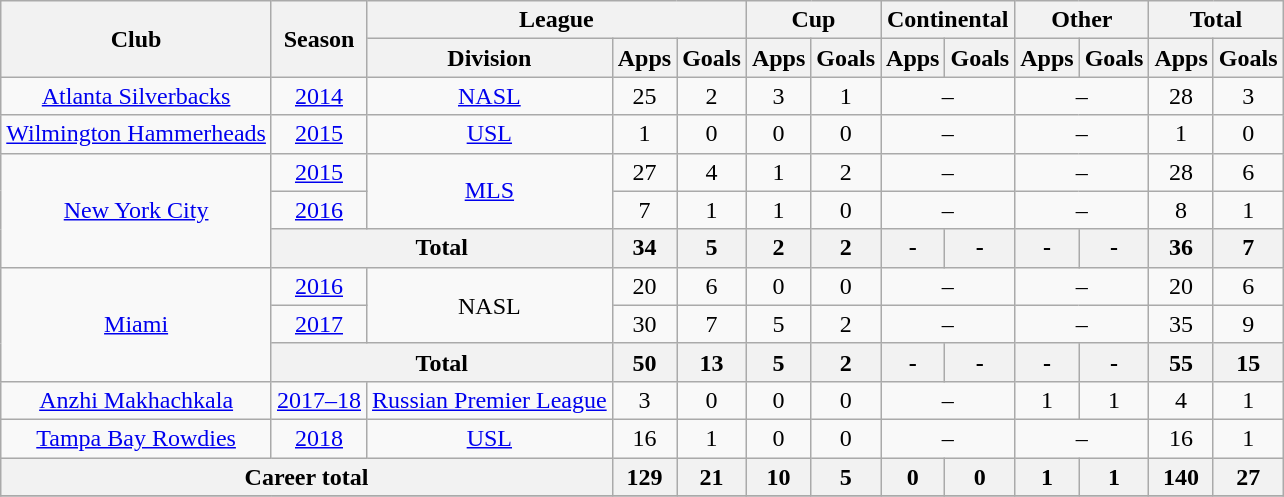<table class="wikitable" style="text-align: center;">
<tr>
<th rowspan=2>Club</th>
<th rowspan=2>Season</th>
<th colspan=3>League</th>
<th colspan=2>Cup</th>
<th colspan=2>Continental</th>
<th colspan=2>Other</th>
<th colspan=2>Total</th>
</tr>
<tr>
<th>Division</th>
<th>Apps</th>
<th>Goals</th>
<th>Apps</th>
<th>Goals</th>
<th>Apps</th>
<th>Goals</th>
<th>Apps</th>
<th>Goals</th>
<th>Apps</th>
<th>Goals</th>
</tr>
<tr>
<td><a href='#'>Atlanta Silverbacks</a></td>
<td><a href='#'>2014</a></td>
<td><a href='#'>NASL</a></td>
<td>25</td>
<td>2</td>
<td>3</td>
<td>1</td>
<td colspan=2>–</td>
<td colspan=2>–</td>
<td>28</td>
<td>3</td>
</tr>
<tr>
<td><a href='#'>Wilmington Hammerheads</a></td>
<td><a href='#'>2015</a></td>
<td><a href='#'>USL</a></td>
<td>1</td>
<td>0</td>
<td>0</td>
<td>0</td>
<td colspan=2>–</td>
<td colspan=2>–</td>
<td>1</td>
<td>0</td>
</tr>
<tr>
<td rowspan=3><a href='#'>New York City</a></td>
<td><a href='#'>2015</a></td>
<td rowspan=2><a href='#'>MLS</a></td>
<td>27</td>
<td>4</td>
<td>1</td>
<td>2</td>
<td colspan=2>–</td>
<td colspan=2>–</td>
<td>28</td>
<td>6</td>
</tr>
<tr>
<td><a href='#'>2016</a></td>
<td>7</td>
<td>1</td>
<td>1</td>
<td>0</td>
<td colspan=2>–</td>
<td colspan=2>–</td>
<td>8</td>
<td>1</td>
</tr>
<tr>
<th colspan=2>Total</th>
<th>34</th>
<th>5</th>
<th>2</th>
<th>2</th>
<th>-</th>
<th>-</th>
<th>-</th>
<th>-</th>
<th>36</th>
<th>7</th>
</tr>
<tr>
<td rowspan=3><a href='#'>Miami</a></td>
<td><a href='#'>2016</a></td>
<td rowspan=2>NASL</td>
<td>20</td>
<td>6</td>
<td>0</td>
<td>0</td>
<td colspan=2>–</td>
<td colspan=2>–</td>
<td>20</td>
<td>6</td>
</tr>
<tr>
<td><a href='#'>2017</a></td>
<td>30</td>
<td>7</td>
<td>5</td>
<td>2</td>
<td colspan=2>–</td>
<td colspan=2>–</td>
<td>35</td>
<td>9</td>
</tr>
<tr>
<th colspan=2>Total</th>
<th>50</th>
<th>13</th>
<th>5</th>
<th>2</th>
<th>-</th>
<th>-</th>
<th>-</th>
<th>-</th>
<th>55</th>
<th>15</th>
</tr>
<tr>
<td><a href='#'>Anzhi Makhachkala</a></td>
<td><a href='#'>2017–18</a></td>
<td><a href='#'>Russian Premier League</a></td>
<td>3</td>
<td>0</td>
<td>0</td>
<td>0</td>
<td colspan=2>–</td>
<td>1</td>
<td>1</td>
<td>4</td>
<td>1</td>
</tr>
<tr>
<td><a href='#'>Tampa Bay Rowdies</a></td>
<td><a href='#'>2018</a></td>
<td><a href='#'>USL</a></td>
<td>16</td>
<td>1</td>
<td>0</td>
<td>0</td>
<td colspan=2>–</td>
<td colspan=2>–</td>
<td>16</td>
<td>1</td>
</tr>
<tr>
<th colspan=3>Career total</th>
<th>129</th>
<th>21</th>
<th>10</th>
<th>5</th>
<th>0</th>
<th>0</th>
<th>1</th>
<th>1</th>
<th>140</th>
<th>27</th>
</tr>
<tr>
</tr>
</table>
